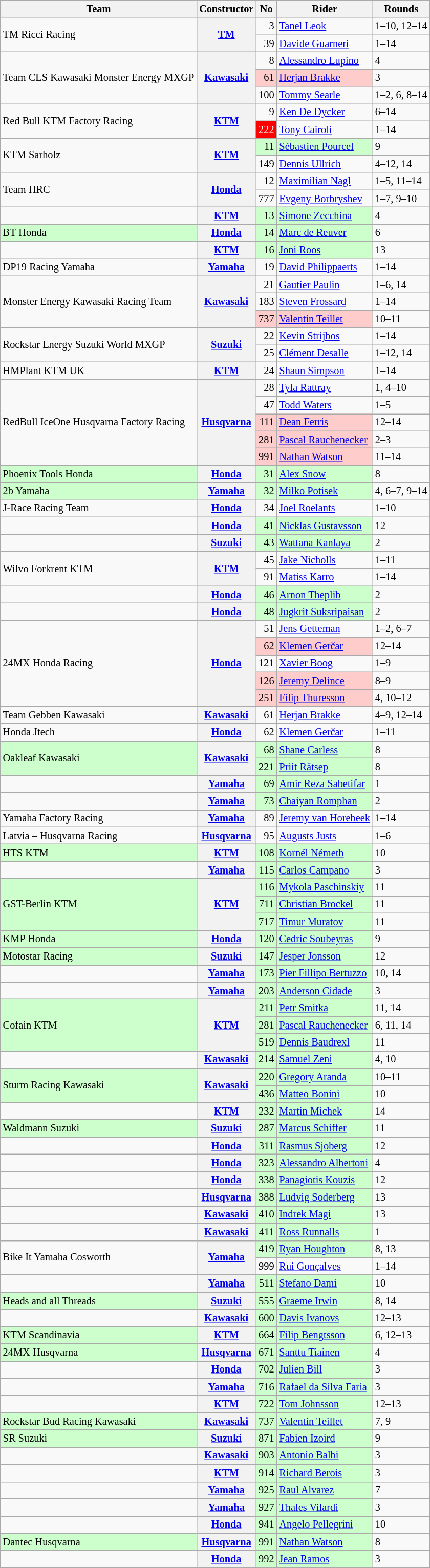<table class="wikitable" style="font-size: 85%;">
<tr>
<th>Team</th>
<th>Constructor</th>
<th>No</th>
<th>Rider</th>
<th>Rounds</th>
</tr>
<tr>
<td rowspan=2>TM Ricci Racing</td>
<th rowspan=2><a href='#'>TM</a></th>
<td align="right">3</td>
<td> <a href='#'>Tanel Leok</a></td>
<td>1–10, 12–14</td>
</tr>
<tr>
<td align="right">39</td>
<td> <a href='#'>Davide Guarneri</a></td>
<td>1–14</td>
</tr>
<tr>
<td rowspan=3>Team CLS Kawasaki Monster Energy MXGP</td>
<th rowspan=3><a href='#'>Kawasaki</a></th>
<td align="right">8</td>
<td> <a href='#'>Alessandro Lupino</a></td>
<td>4</td>
</tr>
<tr>
<td style="background:#ffcccc;" align="right">61</td>
<td style="background:#ffcccc;"> <a href='#'>Herjan Brakke</a></td>
<td>3</td>
</tr>
<tr>
<td align="right">100</td>
<td> <a href='#'>Tommy Searle</a></td>
<td>1–2, 6, 8–14</td>
</tr>
<tr>
<td rowspan=2>Red Bull KTM Factory Racing</td>
<th rowspan=2><a href='#'>KTM</a></th>
<td align="right">9</td>
<td> <a href='#'>Ken De Dycker</a></td>
<td>6–14</td>
</tr>
<tr>
<td align="right" style="background:red; color:white;">222</td>
<td> <a href='#'>Tony Cairoli</a></td>
<td>1–14</td>
</tr>
<tr>
<td rowspan=2>KTM Sarholz</td>
<th rowspan=2><a href='#'>KTM</a></th>
<td style="background:#ccffcc;" align="right">11</td>
<td style="background:#ccffcc;"> <a href='#'>Sébastien Pourcel</a></td>
<td>9</td>
</tr>
<tr>
<td align="right">149</td>
<td> <a href='#'>Dennis Ullrich</a></td>
<td>4–12, 14</td>
</tr>
<tr>
<td rowspan=2>Team HRC</td>
<th rowspan=2><a href='#'>Honda</a></th>
<td align="right">12</td>
<td> <a href='#'>Maximilian Nagl</a></td>
<td>1–5, 11–14</td>
</tr>
<tr>
<td align="right">777</td>
<td> <a href='#'>Evgeny Borbryshev</a></td>
<td>1–7, 9–10</td>
</tr>
<tr>
<td></td>
<th><a href='#'>KTM</a></th>
<td style="background:#ccffcc;" align="right">13</td>
<td style="background:#ccffcc;"> <a href='#'>Simone Zecchina</a></td>
<td>4</td>
</tr>
<tr>
<td style="background:#ccffcc;">BT Honda</td>
<th><a href='#'>Honda</a></th>
<td style="background:#ccffcc;" align="right">14</td>
<td style="background:#ccffcc;"> <a href='#'>Marc de Reuver</a></td>
<td>6</td>
</tr>
<tr>
<td></td>
<th><a href='#'>KTM</a></th>
<td style="background:#ccffcc;" align="right">16</td>
<td style="background:#ccffcc;"> <a href='#'>Joni Roos</a></td>
<td>13</td>
</tr>
<tr>
<td>DP19 Racing Yamaha</td>
<th><a href='#'>Yamaha</a></th>
<td align="right">19</td>
<td> <a href='#'>David Philippaerts</a></td>
<td>1–14</td>
</tr>
<tr>
<td rowspan=3>Monster Energy Kawasaki Racing Team</td>
<th rowspan=3><a href='#'>Kawasaki</a></th>
<td align="right">21</td>
<td> <a href='#'>Gautier Paulin</a></td>
<td>1–6, 14</td>
</tr>
<tr>
<td align="right">183</td>
<td> <a href='#'>Steven Frossard</a></td>
<td>1–14</td>
</tr>
<tr>
<td style="background:#ffcccc;" align="right">737</td>
<td style="background:#ffcccc;"> <a href='#'>Valentin Teillet</a></td>
<td>10–11</td>
</tr>
<tr>
<td rowspan=2>Rockstar Energy Suzuki World MXGP</td>
<th rowspan=2><a href='#'>Suzuki</a></th>
<td align="right">22</td>
<td> <a href='#'>Kevin Strijbos</a></td>
<td>1–14</td>
</tr>
<tr>
<td align="right">25</td>
<td> <a href='#'>Clément Desalle</a></td>
<td>1–12, 14</td>
</tr>
<tr>
<td>HMPlant KTM UK</td>
<th><a href='#'>KTM</a></th>
<td align="right">24</td>
<td> <a href='#'>Shaun Simpson</a></td>
<td>1–14</td>
</tr>
<tr>
<td rowspan=5>RedBull IceOne Husqvarna Factory Racing</td>
<th rowspan=5><a href='#'>Husqvarna</a></th>
<td align="right">28</td>
<td> <a href='#'>Tyla Rattray</a></td>
<td>1, 4–10</td>
</tr>
<tr>
<td align="right">47</td>
<td> <a href='#'>Todd Waters</a></td>
<td>1–5</td>
</tr>
<tr>
<td style="background:#ffcccc;" align="right">111</td>
<td style="background:#ffcccc;"> <a href='#'>Dean Ferris</a></td>
<td>12–14</td>
</tr>
<tr>
<td style="background:#ffcccc;" align="right">281</td>
<td style="background:#ffcccc;"> <a href='#'>Pascal Rauchenecker</a></td>
<td>2–3</td>
</tr>
<tr>
<td style="background:#ffcccc;" align="right">991</td>
<td style="background:#ffcccc;"> <a href='#'>Nathan Watson</a></td>
<td>11–14</td>
</tr>
<tr>
<td style="background:#ccffcc;">Phoenix Tools Honda</td>
<th><a href='#'>Honda</a></th>
<td style="background:#ccffcc;" align="right">31</td>
<td style="background:#ccffcc;"> <a href='#'>Alex Snow</a></td>
<td>8</td>
</tr>
<tr>
<td style="background:#ccffcc;">2b Yamaha</td>
<th><a href='#'>Yamaha</a></th>
<td style="background:#ccffcc;" align="right">32</td>
<td style="background:#ccffcc;"> <a href='#'>Milko Potisek</a></td>
<td>4, 6–7, 9–14</td>
</tr>
<tr>
<td>J-Race Racing Team</td>
<th><a href='#'>Honda</a></th>
<td align="right">34</td>
<td> <a href='#'>Joel Roelants</a></td>
<td>1–10</td>
</tr>
<tr>
<td></td>
<th><a href='#'>Honda</a></th>
<td style="background:#ccffcc;" align="right">41</td>
<td style="background:#ccffcc;"> <a href='#'>Nicklas Gustavsson</a></td>
<td>12</td>
</tr>
<tr>
<td></td>
<th><a href='#'>Suzuki</a></th>
<td style="background:#ccffcc;" align="right">43</td>
<td style="background:#ccffcc;"> <a href='#'>Wattana Kanlaya</a></td>
<td>2</td>
</tr>
<tr>
<td rowspan=2>Wilvo Forkrent KTM</td>
<th rowspan=2><a href='#'>KTM</a></th>
<td align="right">45</td>
<td> <a href='#'>Jake Nicholls</a></td>
<td>1–11</td>
</tr>
<tr>
<td align="right">91</td>
<td> <a href='#'>Matiss Karro</a></td>
<td>1–14</td>
</tr>
<tr>
<td></td>
<th><a href='#'>Honda</a></th>
<td style="background:#ccffcc;" align="right">46</td>
<td style="background:#ccffcc;"> <a href='#'>Arnon Theplib</a></td>
<td>2</td>
</tr>
<tr>
<td></td>
<th><a href='#'>Honda</a></th>
<td style="background:#ccffcc;" align="right">48</td>
<td style="background:#ccffcc;"> <a href='#'>Jugkrit Suksripaisan</a></td>
<td>2</td>
</tr>
<tr>
<td rowspan=5>24MX Honda Racing</td>
<th rowspan=5><a href='#'>Honda</a></th>
<td align="right">51</td>
<td> <a href='#'>Jens Getteman</a></td>
<td>1–2, 6–7</td>
</tr>
<tr>
<td style="background:#ffcccc;" align="right">62</td>
<td style="background:#ffcccc;"> <a href='#'>Klemen Gerčar</a></td>
<td>12–14</td>
</tr>
<tr>
<td align="right">121</td>
<td> <a href='#'>Xavier Boog</a></td>
<td>1–9</td>
</tr>
<tr>
<td style="background:#ffcccc;" align="right">126</td>
<td style="background:#ffcccc;"> <a href='#'>Jeremy Delince</a></td>
<td>8–9</td>
</tr>
<tr>
<td style="background:#ffcccc;" align="right">251</td>
<td style="background:#ffcccc;"> <a href='#'>Filip Thuresson</a></td>
<td>4, 10–12</td>
</tr>
<tr>
<td>Team Gebben Kawasaki</td>
<th><a href='#'>Kawasaki</a></th>
<td align="right">61</td>
<td> <a href='#'>Herjan Brakke</a></td>
<td>4–9, 12–14</td>
</tr>
<tr>
<td>Honda Jtech</td>
<th><a href='#'>Honda</a></th>
<td align="right">62</td>
<td> <a href='#'>Klemen Gerčar</a></td>
<td>1–11</td>
</tr>
<tr>
<td rowspan=2 style="background:#ccffcc;">Oakleaf Kawasaki</td>
<th rowspan=2><a href='#'>Kawasaki</a></th>
<td style="background:#ccffcc;" align="right">68</td>
<td style="background:#ccffcc;"> <a href='#'>Shane Carless</a></td>
<td>8</td>
</tr>
<tr>
<td style="background:#ccffcc;" align="right">221</td>
<td style="background:#ccffcc;"> <a href='#'>Priit Rätsep</a></td>
<td>8</td>
</tr>
<tr>
<td></td>
<th><a href='#'>Yamaha</a></th>
<td style="background:#ccffcc;" align="right">69</td>
<td style="background:#ccffcc;"> <a href='#'>Amir Reza Sabetifar</a></td>
<td>1</td>
</tr>
<tr>
<td></td>
<th><a href='#'>Yamaha</a></th>
<td style="background:#ccffcc;" align="right">73</td>
<td style="background:#ccffcc;"> <a href='#'>Chaiyan Romphan</a></td>
<td>2</td>
</tr>
<tr>
<td>Yamaha Factory Racing</td>
<th><a href='#'>Yamaha</a></th>
<td align="right">89</td>
<td> <a href='#'>Jeremy van Horebeek</a></td>
<td>1–14</td>
</tr>
<tr>
<td>Latvia – Husqvarna Racing</td>
<th><a href='#'>Husqvarna</a></th>
<td align="right">95</td>
<td> <a href='#'>Augusts Justs</a></td>
<td>1–6</td>
</tr>
<tr>
<td style="background:#ccffcc;">HTS KTM</td>
<th><a href='#'>KTM</a></th>
<td style="background:#ccffcc;" align="right">108</td>
<td style="background:#ccffcc;"> <a href='#'>Kornél Németh</a></td>
<td>10</td>
</tr>
<tr>
<td></td>
<th><a href='#'>Yamaha</a></th>
<td style="background:#ccffcc;" align="right">115</td>
<td style="background:#ccffcc;"> <a href='#'>Carlos Campano</a></td>
<td>3</td>
</tr>
<tr>
<td rowspan=3 style="background:#ccffcc;">GST-Berlin KTM</td>
<th rowspan=3><a href='#'>KTM</a></th>
<td style="background:#ccffcc;" align="right">116</td>
<td style="background:#ccffcc;"> <a href='#'>Mykola Paschinskiy</a></td>
<td>11</td>
</tr>
<tr>
<td style="background:#ccffcc;" align="right">711</td>
<td style="background:#ccffcc;"> <a href='#'>Christian Brockel</a></td>
<td>11</td>
</tr>
<tr>
<td style="background:#ccffcc;" align="right">717</td>
<td style="background:#ccffcc;"> <a href='#'>Timur Muratov</a></td>
<td>11</td>
</tr>
<tr>
<td style="background:#ccffcc;">KMP Honda</td>
<th><a href='#'>Honda</a></th>
<td style="background:#ccffcc;" align="right">120</td>
<td style="background:#ccffcc;"> <a href='#'>Cedric Soubeyras</a></td>
<td>9</td>
</tr>
<tr>
<td style="background:#ccffcc;">Motostar Racing</td>
<th><a href='#'>Suzuki</a></th>
<td style="background:#ccffcc;" align="right">147</td>
<td style="background:#ccffcc;"> <a href='#'>Jesper Jonsson</a></td>
<td>12</td>
</tr>
<tr>
<td></td>
<th><a href='#'>Yamaha</a></th>
<td style="background:#ccffcc;" align="right">173</td>
<td style="background:#ccffcc;"> <a href='#'>Pier Fillipo Bertuzzo</a></td>
<td>10, 14</td>
</tr>
<tr>
<td></td>
<th><a href='#'>Yamaha</a></th>
<td style="background:#ccffcc;" align="right">203</td>
<td style="background:#ccffcc;"> <a href='#'>Anderson Cidade</a></td>
<td>3</td>
</tr>
<tr>
<td rowspan=3 style="background:#ccffcc;">Cofain KTM</td>
<th rowspan=3><a href='#'>KTM</a></th>
<td style="background:#ccffcc;" align="right">211</td>
<td style="background:#ccffcc;"> <a href='#'>Petr Smitka</a></td>
<td>11, 14</td>
</tr>
<tr>
<td style="background:#ccffcc;" align="right">281</td>
<td style="background:#ccffcc;"> <a href='#'>Pascal Rauchenecker</a></td>
<td>6, 11, 14</td>
</tr>
<tr>
<td style="background:#ccffcc;" align="right">519</td>
<td style="background:#ccffcc;"> <a href='#'>Dennis Baudrexl</a></td>
<td>11</td>
</tr>
<tr>
<td></td>
<th><a href='#'>Kawasaki</a></th>
<td style="background:#ccffcc;" align="right">214</td>
<td style="background:#ccffcc;"> <a href='#'>Samuel Zeni</a></td>
<td>4, 10</td>
</tr>
<tr>
<td rowspan=2 style="background:#ccffcc;">Sturm Racing Kawasaki</td>
<th rowspan=2><a href='#'>Kawasaki</a></th>
<td style="background:#ccffcc;" align="right">220</td>
<td style="background:#ccffcc;"> <a href='#'>Gregory Aranda</a></td>
<td>10–11</td>
</tr>
<tr>
<td style="background:#ccffcc;" align="right">436</td>
<td style="background:#ccffcc;"> <a href='#'>Matteo Bonini</a></td>
<td>10</td>
</tr>
<tr>
<td></td>
<th><a href='#'>KTM</a></th>
<td style="background:#ccffcc;" align="right">232</td>
<td style="background:#ccffcc;"> <a href='#'>Martin Michek</a></td>
<td>14</td>
</tr>
<tr>
<td style="background:#ccffcc;">Waldmann Suzuki</td>
<th><a href='#'>Suzuki</a></th>
<td style="background:#ccffcc;" align="right">287</td>
<td style="background:#ccffcc;"> <a href='#'>Marcus Schiffer</a></td>
<td>11</td>
</tr>
<tr>
<td></td>
<th><a href='#'>Honda</a></th>
<td style="background:#ccffcc;" align="right">311</td>
<td style="background:#ccffcc;"> <a href='#'>Rasmus Sjoberg</a></td>
<td>12</td>
</tr>
<tr>
<td></td>
<th><a href='#'>Honda</a></th>
<td style="background:#ccffcc;" align="right">323</td>
<td style="background:#ccffcc;"> <a href='#'>Alessandro Albertoni</a></td>
<td>4</td>
</tr>
<tr>
<td></td>
<th><a href='#'>Honda</a></th>
<td style="background:#ccffcc;" align="right">338</td>
<td style="background:#ccffcc;"> <a href='#'>Panagiotis Kouzis</a></td>
<td>12</td>
</tr>
<tr>
<td></td>
<th><a href='#'>Husqvarna</a></th>
<td style="background:#ccffcc;" align="right">388</td>
<td style="background:#ccffcc;"> <a href='#'>Ludvig Soderberg</a></td>
<td>13</td>
</tr>
<tr>
<td></td>
<th><a href='#'>Kawasaki</a></th>
<td style="background:#ccffcc;" align="right">410</td>
<td style="background:#ccffcc;"> <a href='#'>Indrek Magi</a></td>
<td>13</td>
</tr>
<tr>
<td></td>
<th><a href='#'>Kawasaki</a></th>
<td style="background:#ccffcc;" align="right">411</td>
<td style="background:#ccffcc;"> <a href='#'>Ross Runnalls</a></td>
<td>1</td>
</tr>
<tr>
<td rowspan=2>Bike It Yamaha Cosworth</td>
<th rowspan=2><a href='#'>Yamaha</a></th>
<td style="background:#ccffcc;" align="right">419</td>
<td style="background:#ccffcc;"> <a href='#'>Ryan Houghton</a></td>
<td>8, 13</td>
</tr>
<tr>
<td align="right">999</td>
<td> <a href='#'>Rui Gonçalves</a></td>
<td>1–14</td>
</tr>
<tr>
<td></td>
<th><a href='#'>Yamaha</a></th>
<td style="background:#ccffcc;" align="right">511</td>
<td style="background:#ccffcc;"> <a href='#'>Stefano Dami</a></td>
<td>10</td>
</tr>
<tr>
<td style="background:#ccffcc;">Heads and all Threads</td>
<th><a href='#'>Suzuki</a></th>
<td style="background:#ccffcc;" align="right">555</td>
<td style="background:#ccffcc;"> <a href='#'>Graeme Irwin</a></td>
<td>8, 14</td>
</tr>
<tr>
<td></td>
<th><a href='#'>Kawasaki</a></th>
<td style="background:#ccffcc;" align="right">600</td>
<td style="background:#ccffcc;"> <a href='#'>Davis Ivanovs</a></td>
<td>12–13</td>
</tr>
<tr>
<td style="background:#ccffcc;">KTM Scandinavia</td>
<th><a href='#'>KTM</a></th>
<td style="background:#ccffcc;" align="right">664</td>
<td style="background:#ccffcc;"> <a href='#'>Filip Bengtsson</a></td>
<td>6, 12–13</td>
</tr>
<tr>
<td style="background:#ccffcc;">24MX Husqvarna</td>
<th><a href='#'>Husqvarna</a></th>
<td style="background:#ccffcc;" align="right">671</td>
<td style="background:#ccffcc;"> <a href='#'>Santtu Tiainen</a></td>
<td>4</td>
</tr>
<tr>
<td></td>
<th><a href='#'>Honda</a></th>
<td style="background:#ccffcc;" align="right">702</td>
<td style="background:#ccffcc;"> <a href='#'>Julien Bill</a></td>
<td>3</td>
</tr>
<tr>
<td></td>
<th><a href='#'>Yamaha</a></th>
<td style="background:#ccffcc;" align="right">716</td>
<td style="background:#ccffcc;"> <a href='#'>Rafael da Silva Faria</a></td>
<td>3</td>
</tr>
<tr>
<td></td>
<th><a href='#'>KTM</a></th>
<td style="background:#ccffcc;" align="right">722</td>
<td style="background:#ccffcc;"> <a href='#'>Tom Johnsson</a></td>
<td>12–13</td>
</tr>
<tr>
<td style="background:#ccffcc;">Rockstar Bud Racing Kawasaki</td>
<th><a href='#'>Kawasaki</a></th>
<td style="background:#ccffcc;" align="right">737</td>
<td style="background:#ccffcc;"> <a href='#'>Valentin Teillet</a></td>
<td>7, 9</td>
</tr>
<tr>
<td style="background:#ccffcc;">SR Suzuki</td>
<th><a href='#'>Suzuki</a></th>
<td style="background:#ccffcc;" align="right">871</td>
<td style="background:#ccffcc;"> <a href='#'>Fabien Izoird</a></td>
<td>9</td>
</tr>
<tr>
<td></td>
<th><a href='#'>Kawasaki</a></th>
<td style="background:#ccffcc;" align="right">903</td>
<td style="background:#ccffcc;"> <a href='#'>Antonio Balbi</a></td>
<td>3</td>
</tr>
<tr>
<td></td>
<th><a href='#'>KTM</a></th>
<td style="background:#ccffcc;" align="right">914</td>
<td style="background:#ccffcc;"> <a href='#'>Richard Berois</a></td>
<td>3</td>
</tr>
<tr>
<td></td>
<th><a href='#'>Yamaha</a></th>
<td style="background:#ccffcc;" align="right">925</td>
<td style="background:#ccffcc;"> <a href='#'>Raul Alvarez</a></td>
<td>7</td>
</tr>
<tr>
<td></td>
<th><a href='#'>Yamaha</a></th>
<td style="background:#ccffcc;" align="right">927</td>
<td style="background:#ccffcc;"> <a href='#'>Thales Vilardi</a></td>
<td>3</td>
</tr>
<tr>
<td></td>
<th><a href='#'>Honda</a></th>
<td style="background:#ccffcc;" align="right">941</td>
<td style="background:#ccffcc;"> <a href='#'>Angelo Pellegrini</a></td>
<td>10</td>
</tr>
<tr>
<td style="background:#ccffcc;">Dantec Husqvarna</td>
<th><a href='#'>Husqvarna</a></th>
<td style="background:#ccffcc;" align="right">991</td>
<td style="background:#ccffcc;"> <a href='#'>Nathan Watson</a></td>
<td>8</td>
</tr>
<tr>
<td></td>
<th><a href='#'>Honda</a></th>
<td style="background:#ccffcc;" align="right">992</td>
<td style="background:#ccffcc;"> <a href='#'>Jean Ramos</a></td>
<td>3</td>
</tr>
</table>
